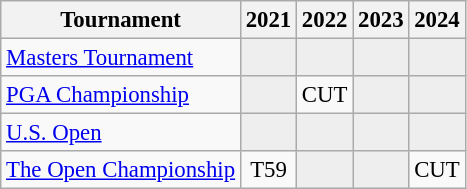<table class="wikitable" style="font-size:95%;text-align:center;">
<tr>
<th>Tournament</th>
<th>2021</th>
<th>2022</th>
<th>2023</th>
<th>2024</th>
</tr>
<tr>
<td align=left><a href='#'>Masters Tournament</a></td>
<td style="background:#eeeeee;"></td>
<td style="background:#eeeeee;"></td>
<td style="background:#eeeeee;"></td>
<td style="background:#eeeeee;"></td>
</tr>
<tr>
<td align=left><a href='#'>PGA Championship</a></td>
<td style="background:#eeeeee;"></td>
<td>CUT</td>
<td style="background:#eeeeee;"></td>
<td style="background:#eeeeee;"></td>
</tr>
<tr>
<td align=left><a href='#'>U.S. Open</a></td>
<td style="background:#eeeeee;"></td>
<td style="background:#eeeeee;"></td>
<td style="background:#eeeeee;"></td>
<td style="background:#eeeeee;"></td>
</tr>
<tr>
<td align=left><a href='#'>The Open Championship</a></td>
<td>T59</td>
<td style="background:#eeeeee;"></td>
<td style="background:#eeeeee;"></td>
<td>CUT</td>
</tr>
</table>
